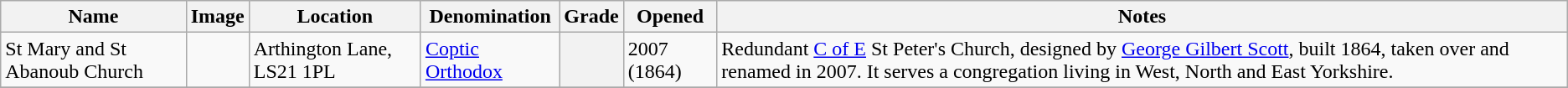<table class="wikitable sortable">
<tr>
<th>Name</th>
<th class="unsortable">Image</th>
<th>Location</th>
<th>Denomination</th>
<th>Grade</th>
<th>Opened</th>
<th class="unsortable">Notes</th>
</tr>
<tr>
<td>St Mary and St Abanoub Church </td>
<td></td>
<td>Arthington Lane, LS21 1PL</td>
<td><a href='#'>Coptic Orthodox</a></td>
<th></th>
<td>2007 (1864)</td>
<td>Redundant <a href='#'>C of E</a> St Peter's Church, designed by <a href='#'>George Gilbert Scott</a>, built 1864, taken over and renamed in 2007. It serves a congregation living in West, North and East Yorkshire.</td>
</tr>
<tr>
</tr>
</table>
